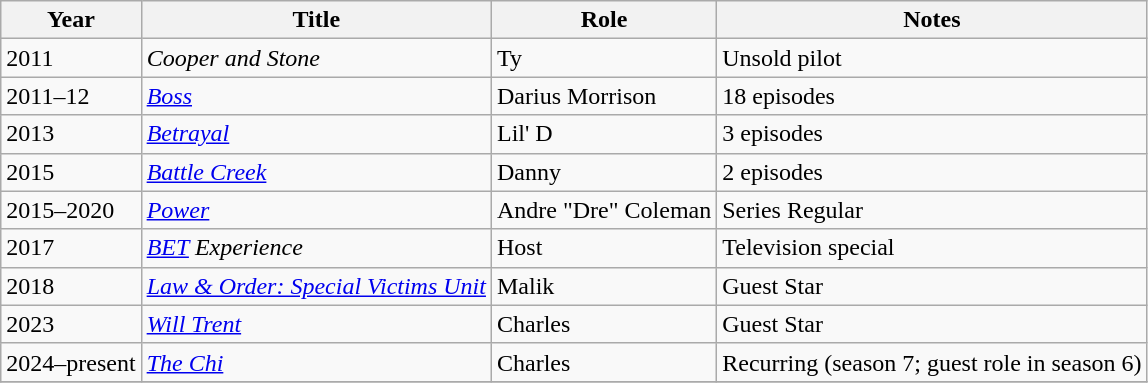<table class="wikitable sortable">
<tr>
<th>Year</th>
<th>Title</th>
<th>Role</th>
<th class="unsortable">Notes</th>
</tr>
<tr>
<td>2011</td>
<td><em>Cooper and Stone</em></td>
<td>Ty</td>
<td>Unsold pilot</td>
</tr>
<tr>
<td>2011–12</td>
<td><em><a href='#'>Boss</a></em></td>
<td>Darius Morrison</td>
<td>18 episodes</td>
</tr>
<tr>
<td>2013</td>
<td><em><a href='#'>Betrayal</a></em></td>
<td>Lil' D</td>
<td>3 episodes</td>
</tr>
<tr>
<td>2015</td>
<td><em><a href='#'>Battle Creek</a></em></td>
<td>Danny</td>
<td>2 episodes</td>
</tr>
<tr>
<td>2015–2020</td>
<td><em><a href='#'>Power</a></em></td>
<td>Andre "Dre" Coleman</td>
<td>Series Regular</td>
</tr>
<tr>
<td>2017</td>
<td><em><a href='#'>BET</a> Experience</em></td>
<td>Host</td>
<td>Television special</td>
</tr>
<tr>
<td>2018</td>
<td><em><a href='#'>Law & Order: Special Victims Unit</a> </em></td>
<td>Malik</td>
<td>Guest Star</td>
</tr>
<tr>
<td>2023</td>
<td><em><a href='#'>Will Trent</a> </em></td>
<td>Charles</td>
<td>Guest Star</td>
</tr>
<tr>
<td>2024–present</td>
<td><em><a href='#'>The Chi</a></em></td>
<td>Charles</td>
<td>Recurring (season 7; guest role in season 6)</td>
</tr>
<tr>
</tr>
</table>
